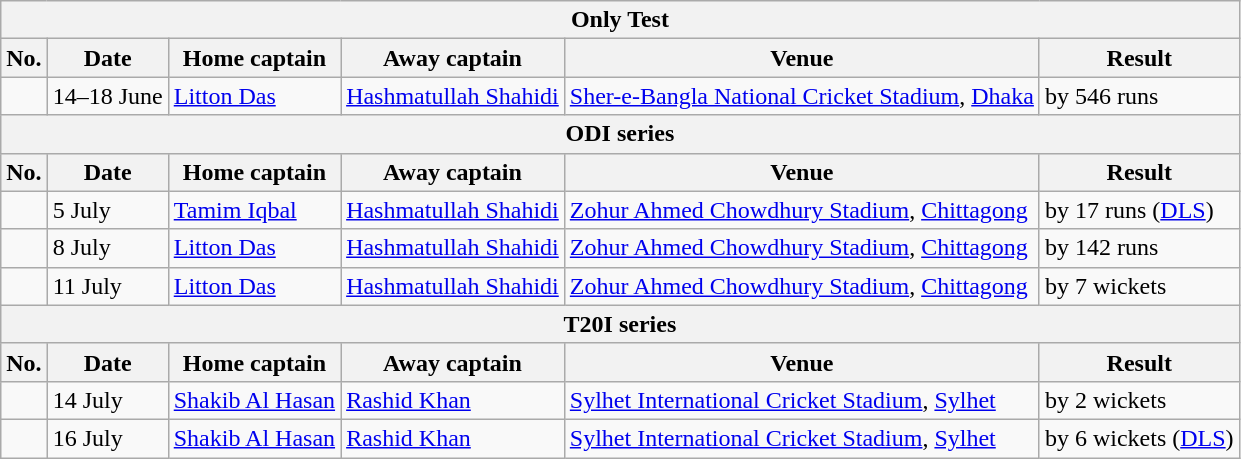<table class="wikitable">
<tr>
<th colspan="9">Only Test</th>
</tr>
<tr>
<th>No.</th>
<th>Date</th>
<th>Home captain</th>
<th>Away captain</th>
<th>Venue</th>
<th>Result</th>
</tr>
<tr>
<td></td>
<td>14–18 June</td>
<td><a href='#'>Litton Das</a></td>
<td><a href='#'>Hashmatullah Shahidi</a></td>
<td><a href='#'>Sher-e-Bangla National Cricket Stadium</a>, <a href='#'>Dhaka</a></td>
<td> by 546 runs</td>
</tr>
<tr>
<th colspan="9">ODI series</th>
</tr>
<tr>
<th>No.</th>
<th>Date</th>
<th>Home captain</th>
<th>Away captain</th>
<th>Venue</th>
<th>Result</th>
</tr>
<tr>
<td></td>
<td>5 July</td>
<td><a href='#'>Tamim Iqbal</a></td>
<td><a href='#'>Hashmatullah Shahidi</a></td>
<td><a href='#'>Zohur Ahmed Chowdhury Stadium</a>, <a href='#'>Chittagong</a></td>
<td> by 17 runs (<a href='#'>DLS</a>)</td>
</tr>
<tr>
<td></td>
<td>8 July</td>
<td><a href='#'>Litton Das</a></td>
<td><a href='#'>Hashmatullah Shahidi</a></td>
<td><a href='#'>Zohur Ahmed Chowdhury Stadium</a>, <a href='#'>Chittagong</a></td>
<td> by 142 runs</td>
</tr>
<tr>
<td></td>
<td>11 July</td>
<td><a href='#'>Litton Das</a></td>
<td><a href='#'>Hashmatullah Shahidi</a></td>
<td><a href='#'>Zohur Ahmed Chowdhury Stadium</a>, <a href='#'>Chittagong</a></td>
<td> by 7 wickets</td>
</tr>
<tr>
<th colspan="9">T20I series</th>
</tr>
<tr>
<th>No.</th>
<th>Date</th>
<th>Home captain</th>
<th>Away captain</th>
<th>Venue</th>
<th>Result</th>
</tr>
<tr>
<td></td>
<td>14 July</td>
<td><a href='#'>Shakib Al Hasan</a></td>
<td><a href='#'>Rashid Khan</a></td>
<td><a href='#'>Sylhet International Cricket Stadium</a>, <a href='#'>Sylhet</a></td>
<td> by 2 wickets</td>
</tr>
<tr>
<td></td>
<td>16 July</td>
<td><a href='#'>Shakib Al Hasan</a></td>
<td><a href='#'>Rashid Khan</a></td>
<td><a href='#'>Sylhet International Cricket Stadium</a>, <a href='#'>Sylhet</a></td>
<td> by 6 wickets (<a href='#'>DLS</a>)</td>
</tr>
</table>
